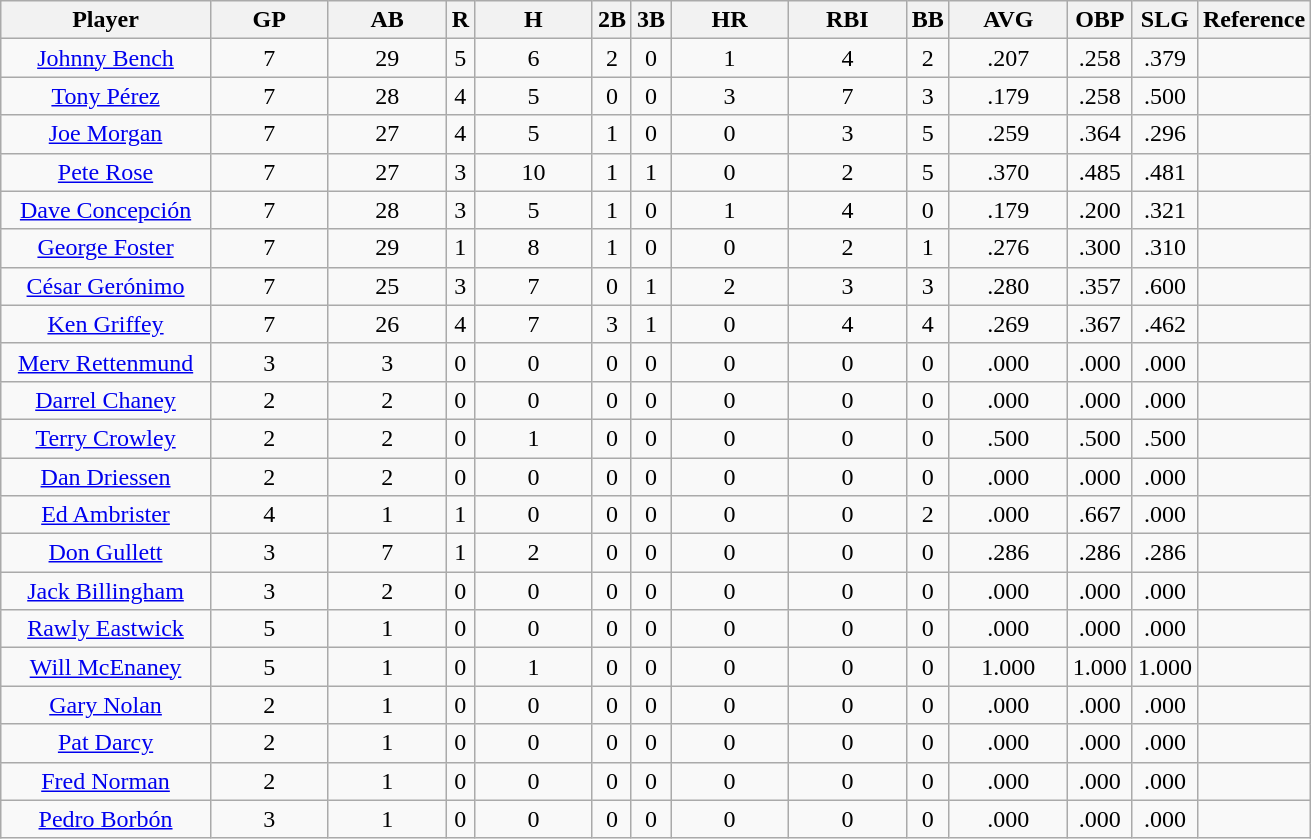<table class="wikitable sortable" style="text-align:center">
<tr>
<th width="16%">Player</th>
<th width="9%">GP</th>
<th width="9%">AB</th>
<th>R</th>
<th width="9%">H</th>
<th>2B</th>
<th>3B</th>
<th width="9%">HR</th>
<th width="9%">RBI</th>
<th>BB</th>
<th width="9%">AVG</th>
<th>OBP</th>
<th>SLG</th>
<th>Reference</th>
</tr>
<tr>
<td><a href='#'>Johnny Bench</a></td>
<td>7</td>
<td>29</td>
<td>5</td>
<td>6</td>
<td>2</td>
<td>0</td>
<td>1</td>
<td>4</td>
<td>2</td>
<td>.207</td>
<td>.258</td>
<td>.379</td>
<td></td>
</tr>
<tr>
<td><a href='#'>Tony Pérez</a></td>
<td>7</td>
<td>28</td>
<td>4</td>
<td>5</td>
<td>0</td>
<td>0</td>
<td>3</td>
<td>7</td>
<td>3</td>
<td>.179</td>
<td>.258</td>
<td>.500</td>
<td></td>
</tr>
<tr>
<td><a href='#'>Joe Morgan</a></td>
<td>7</td>
<td>27</td>
<td>4</td>
<td>5</td>
<td>1</td>
<td>0</td>
<td>0</td>
<td>3</td>
<td>5</td>
<td>.259</td>
<td>.364</td>
<td>.296</td>
<td></td>
</tr>
<tr>
<td><a href='#'>Pete Rose</a></td>
<td>7</td>
<td>27</td>
<td>3</td>
<td>10</td>
<td>1</td>
<td>1</td>
<td>0</td>
<td>2</td>
<td>5</td>
<td>.370</td>
<td>.485</td>
<td>.481</td>
<td></td>
</tr>
<tr>
<td><a href='#'>Dave Concepción</a></td>
<td>7</td>
<td>28</td>
<td>3</td>
<td>5</td>
<td>1</td>
<td>0</td>
<td>1</td>
<td>4</td>
<td>0</td>
<td>.179</td>
<td>.200</td>
<td>.321</td>
<td></td>
</tr>
<tr>
<td><a href='#'>George Foster</a></td>
<td>7</td>
<td>29</td>
<td>1</td>
<td>8</td>
<td>1</td>
<td>0</td>
<td>0</td>
<td>2</td>
<td>1</td>
<td>.276</td>
<td>.300</td>
<td>.310</td>
<td></td>
</tr>
<tr>
<td><a href='#'>César Gerónimo</a></td>
<td>7</td>
<td>25</td>
<td>3</td>
<td>7</td>
<td>0</td>
<td>1</td>
<td>2</td>
<td>3</td>
<td>3</td>
<td>.280</td>
<td>.357</td>
<td>.600</td>
<td></td>
</tr>
<tr>
<td><a href='#'>Ken Griffey</a></td>
<td>7</td>
<td>26</td>
<td>4</td>
<td>7</td>
<td>3</td>
<td>1</td>
<td>0</td>
<td>4</td>
<td>4</td>
<td>.269</td>
<td>.367</td>
<td>.462</td>
<td></td>
</tr>
<tr>
<td><a href='#'>Merv Rettenmund</a></td>
<td>3</td>
<td>3</td>
<td>0</td>
<td>0</td>
<td>0</td>
<td>0</td>
<td>0</td>
<td>0</td>
<td>0</td>
<td>.000</td>
<td>.000</td>
<td>.000</td>
<td></td>
</tr>
<tr>
<td><a href='#'>Darrel Chaney</a></td>
<td>2</td>
<td>2</td>
<td>0</td>
<td>0</td>
<td>0</td>
<td>0</td>
<td>0</td>
<td>0</td>
<td>0</td>
<td>.000</td>
<td>.000</td>
<td>.000</td>
<td></td>
</tr>
<tr>
<td><a href='#'>Terry Crowley</a></td>
<td>2</td>
<td>2</td>
<td>0</td>
<td>1</td>
<td>0</td>
<td>0</td>
<td>0</td>
<td>0</td>
<td>0</td>
<td>.500</td>
<td>.500</td>
<td>.500</td>
<td></td>
</tr>
<tr>
<td><a href='#'>Dan Driessen</a></td>
<td>2</td>
<td>2</td>
<td>0</td>
<td>0</td>
<td>0</td>
<td>0</td>
<td>0</td>
<td>0</td>
<td>0</td>
<td>.000</td>
<td>.000</td>
<td>.000</td>
<td></td>
</tr>
<tr>
<td><a href='#'>Ed Ambrister</a></td>
<td>4</td>
<td>1</td>
<td>1</td>
<td>0</td>
<td>0</td>
<td>0</td>
<td>0</td>
<td>0</td>
<td>2</td>
<td>.000</td>
<td>.667</td>
<td>.000</td>
<td></td>
</tr>
<tr>
<td><a href='#'>Don Gullett</a></td>
<td>3</td>
<td>7</td>
<td>1</td>
<td>2</td>
<td>0</td>
<td>0</td>
<td>0</td>
<td>0</td>
<td>0</td>
<td>.286</td>
<td>.286</td>
<td>.286</td>
<td></td>
</tr>
<tr>
<td><a href='#'>Jack Billingham</a></td>
<td>3</td>
<td>2</td>
<td>0</td>
<td>0</td>
<td>0</td>
<td>0</td>
<td>0</td>
<td>0</td>
<td>0</td>
<td>.000</td>
<td>.000</td>
<td>.000</td>
<td></td>
</tr>
<tr>
<td><a href='#'>Rawly Eastwick</a></td>
<td>5</td>
<td>1</td>
<td>0</td>
<td>0</td>
<td>0</td>
<td>0</td>
<td>0</td>
<td>0</td>
<td>0</td>
<td>.000</td>
<td>.000</td>
<td>.000</td>
<td></td>
</tr>
<tr>
<td><a href='#'>Will McEnaney</a></td>
<td>5</td>
<td>1</td>
<td>0</td>
<td>1</td>
<td>0</td>
<td>0</td>
<td>0</td>
<td>0</td>
<td>0</td>
<td>1.000</td>
<td>1.000</td>
<td>1.000</td>
<td></td>
</tr>
<tr>
<td><a href='#'>Gary Nolan</a></td>
<td>2</td>
<td>1</td>
<td>0</td>
<td>0</td>
<td>0</td>
<td>0</td>
<td>0</td>
<td>0</td>
<td>0</td>
<td>.000</td>
<td>.000</td>
<td>.000</td>
<td></td>
</tr>
<tr>
<td><a href='#'>Pat Darcy</a></td>
<td>2</td>
<td>1</td>
<td>0</td>
<td>0</td>
<td>0</td>
<td>0</td>
<td>0</td>
<td>0</td>
<td>0</td>
<td>.000</td>
<td>.000</td>
<td>.000</td>
<td></td>
</tr>
<tr>
<td><a href='#'>Fred Norman</a></td>
<td>2</td>
<td>1</td>
<td>0</td>
<td>0</td>
<td>0</td>
<td>0</td>
<td>0</td>
<td>0</td>
<td>0</td>
<td>.000</td>
<td>.000</td>
<td>.000</td>
<td></td>
</tr>
<tr>
<td><a href='#'>Pedro Borbón</a></td>
<td>3</td>
<td>1</td>
<td>0</td>
<td>0</td>
<td>0</td>
<td>0</td>
<td>0</td>
<td>0</td>
<td>0</td>
<td>.000</td>
<td>.000</td>
<td>.000</td>
<td></td>
</tr>
</table>
